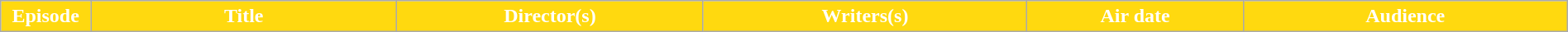<table class="wikitable" style="width:100%; margin:auto">
<tr style="color:#FFFFFF">
<th style="background:#FFD90F; width:5%">Episode</th>
<th style="background:#FFD90F; width:17%">Title</th>
<th style="background:#FFD90F; width:17%">Director(s)</th>
<th style="background:#FFD90F; width:18%">Writers(s)</th>
<th style="background:#FFD90F; width:12%">Air date</th>
<th style="background:#FFD90F; width:18%;">Audience<br>










</th>
</tr>
</table>
